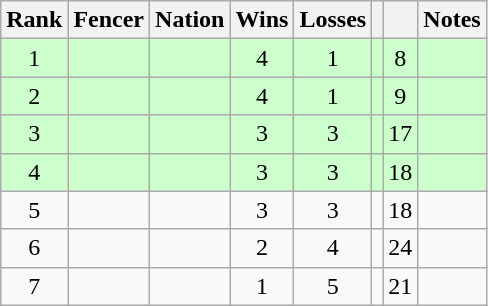<table class="wikitable sortable" style="text-align: center;">
<tr>
<th>Rank</th>
<th>Fencer</th>
<th>Nation</th>
<th>Wins</th>
<th>Losses</th>
<th></th>
<th></th>
<th>Notes</th>
</tr>
<tr style="background:#cfc;">
<td>1</td>
<td align=left></td>
<td align=left></td>
<td>4</td>
<td>1</td>
<td></td>
<td>8</td>
<td></td>
</tr>
<tr style="background:#cfc;">
<td>2</td>
<td align=left></td>
<td align=left></td>
<td>4</td>
<td>1</td>
<td></td>
<td>9</td>
<td></td>
</tr>
<tr style="background:#cfc;">
<td>3</td>
<td align=left></td>
<td align=left></td>
<td>3</td>
<td>3</td>
<td></td>
<td>17</td>
<td></td>
</tr>
<tr style="background:#cfc;">
<td>4</td>
<td align=left></td>
<td align=left></td>
<td>3</td>
<td>3</td>
<td></td>
<td>18</td>
<td></td>
</tr>
<tr>
<td>5</td>
<td align=left></td>
<td align=left></td>
<td>3</td>
<td>3</td>
<td></td>
<td>18</td>
<td></td>
</tr>
<tr>
<td>6</td>
<td align=left></td>
<td align=left></td>
<td>2</td>
<td>4</td>
<td></td>
<td>24</td>
<td></td>
</tr>
<tr>
<td>7</td>
<td align=left></td>
<td align=left></td>
<td>1</td>
<td>5</td>
<td></td>
<td>21</td>
<td></td>
</tr>
</table>
